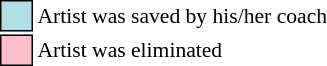<table class="toccolours"style="font-size: 90%; white-space: nowrap">
<tr>
<td style="background:#b0e0e6; border:1px solid black">     </td>
<td>Artist was saved by his/her coach</td>
</tr>
<tr>
<td style="background:pink; border:1px solid black">     </td>
<td>Artist was eliminated</td>
</tr>
</table>
